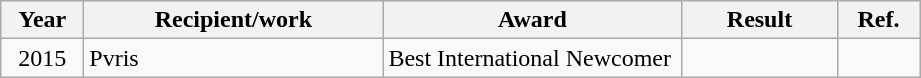<table class="wikitable plainrowheaders">
<tr>
<th scope="col" style="width:3em;">Year</th>
<th scope="col" style="width:12em;">Recipient/work</th>
<th scope="col" style="width:12em;">Award</th>
<th scope="col" style="width:6em;">Result</th>
<th scope="col" style="width:3em;">Ref.</th>
</tr>
<tr>
<td align="center">2015</td>
<td>Pvris</td>
<td>Best International Newcomer</td>
<td></td>
<td align="center"></td>
</tr>
</table>
